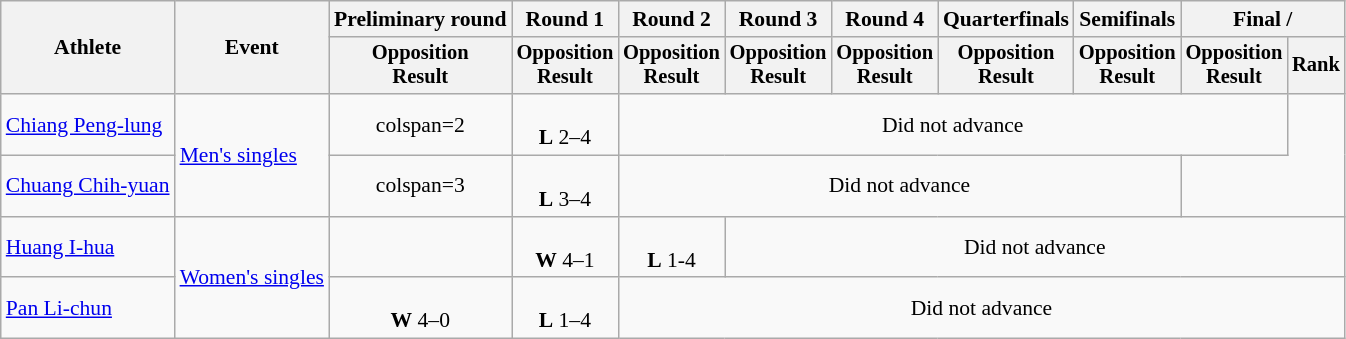<table class="wikitable" style="font-size:90%">
<tr>
<th rowspan="2">Athlete</th>
<th rowspan="2">Event</th>
<th>Preliminary round</th>
<th>Round 1</th>
<th>Round 2</th>
<th>Round 3</th>
<th>Round 4</th>
<th>Quarterfinals</th>
<th>Semifinals</th>
<th colspan=2>Final / </th>
</tr>
<tr style="font-size:95%">
<th>Opposition<br>Result</th>
<th>Opposition<br>Result</th>
<th>Opposition<br>Result</th>
<th>Opposition<br>Result</th>
<th>Opposition<br>Result</th>
<th>Opposition<br>Result</th>
<th>Opposition<br>Result</th>
<th>Opposition<br>Result</th>
<th>Rank</th>
</tr>
<tr align=center>
<td align=left><a href='#'>Chiang Peng-lung</a></td>
<td align=left rowspan=2><a href='#'>Men's singles</a></td>
<td>colspan=2 </td>
<td> <br> <strong>L</strong> 2–4</td>
<td colspan=6>Did not advance</td>
</tr>
<tr align=center>
<td align=left><a href='#'>Chuang Chih-yuan</a></td>
<td>colspan=3 </td>
<td> <br> <strong>L</strong> 3–4</td>
<td colspan=5>Did not advance</td>
</tr>
<tr align=center>
<td align=left><a href='#'>Huang I-hua</a></td>
<td align=left rowspan=2><a href='#'>Women's singles</a></td>
<td></td>
<td> <br> <strong>W</strong> 4–1</td>
<td> <br> <strong>L</strong> 1-4</td>
<td colspan=6>Did not advance</td>
</tr>
<tr align=center>
<td align=left><a href='#'>Pan Li-chun</a></td>
<td> <br> <strong>W</strong> 4–0</td>
<td> <br> <strong>L</strong> 1–4</td>
<td colspan=7>Did not advance</td>
</tr>
</table>
